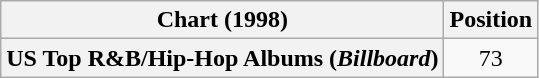<table class="wikitable plainrowheaders" style="text-align:center">
<tr>
<th scope="col">Chart (1998)</th>
<th scope="col">Position</th>
</tr>
<tr>
<th scope="row">US Top R&B/Hip-Hop Albums (<em>Billboard</em>)</th>
<td>73</td>
</tr>
</table>
